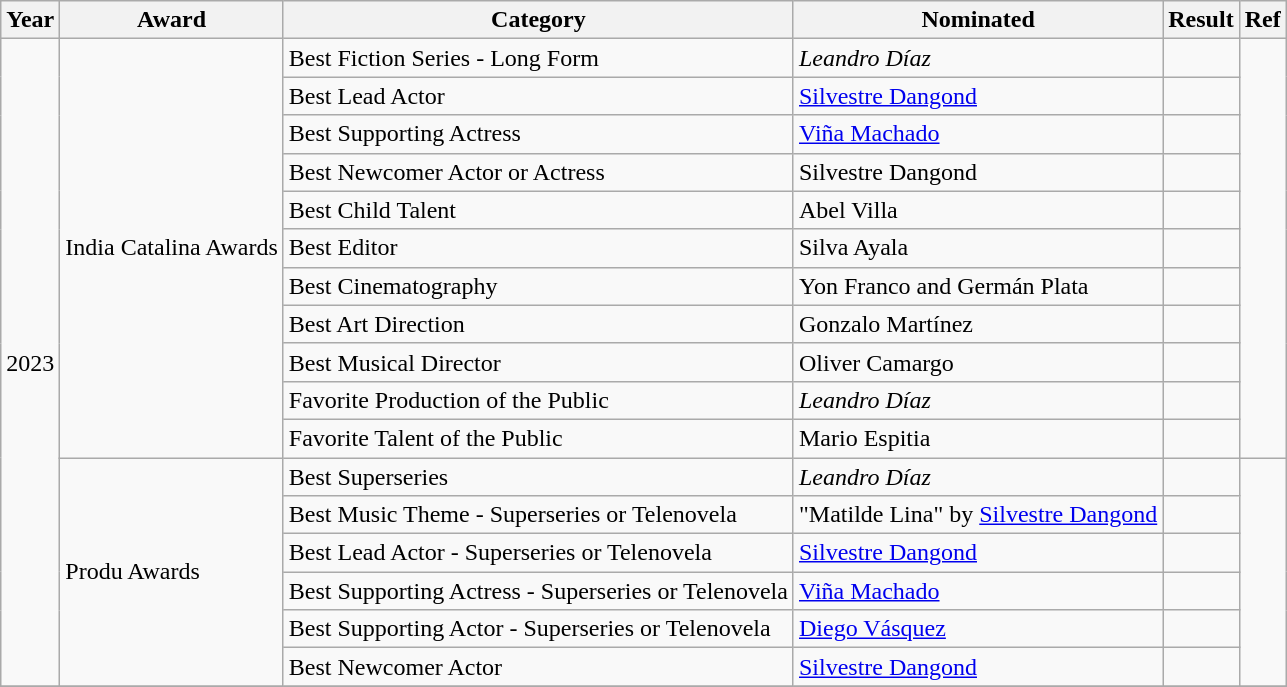<table class="wikitable plainrowheaders">
<tr>
<th scope="col">Year</th>
<th scope="col">Award</th>
<th scope="col">Category</th>
<th scope="col">Nominated</th>
<th scope="col">Result</th>
<th scope="col">Ref</th>
</tr>
<tr>
<td rowspan="17">2023</td>
<td rowspan="11">India Catalina Awards</td>
<td>Best Fiction Series - Long Form</td>
<td><em>Leandro Díaz</em></td>
<td></td>
<td align="center" rowspan="11"></td>
</tr>
<tr>
<td>Best Lead Actor</td>
<td><a href='#'>Silvestre Dangond</a></td>
<td></td>
</tr>
<tr>
<td>Best Supporting Actress</td>
<td><a href='#'>Viña Machado</a></td>
<td></td>
</tr>
<tr>
<td>Best Newcomer Actor or Actress</td>
<td>Silvestre Dangond</td>
<td></td>
</tr>
<tr>
<td>Best Child Talent</td>
<td>Abel Villa</td>
<td></td>
</tr>
<tr>
<td>Best Editor</td>
<td>Silva Ayala</td>
<td></td>
</tr>
<tr>
<td>Best Cinematography</td>
<td>Yon Franco and Germán Plata</td>
<td></td>
</tr>
<tr>
<td>Best Art Direction</td>
<td>Gonzalo Martínez</td>
<td></td>
</tr>
<tr>
<td>Best Musical Director</td>
<td>Oliver Camargo</td>
<td></td>
</tr>
<tr>
<td>Favorite Production of the Public</td>
<td><em>Leandro Díaz</em></td>
<td></td>
</tr>
<tr>
<td>Favorite Talent of the Public</td>
<td>Mario Espitia</td>
<td></td>
</tr>
<tr>
<td rowspan="6">Produ Awards</td>
<td>Best Superseries</td>
<td><em>Leandro Díaz</em></td>
<td></td>
<td align="center" rowspan="6"></td>
</tr>
<tr>
<td>Best Music Theme - Superseries or Telenovela</td>
<td>"Matilde Lina" by <a href='#'>Silvestre Dangond</a></td>
<td></td>
</tr>
<tr>
<td>Best Lead Actor - Superseries or Telenovela</td>
<td><a href='#'>Silvestre Dangond</a></td>
<td></td>
</tr>
<tr>
<td>Best Supporting Actress - Superseries or Telenovela</td>
<td><a href='#'>Viña Machado</a></td>
<td></td>
</tr>
<tr>
<td>Best Supporting Actor - Superseries or Telenovela</td>
<td><a href='#'>Diego Vásquez</a></td>
<td></td>
</tr>
<tr>
<td>Best Newcomer Actor</td>
<td><a href='#'>Silvestre Dangond</a></td>
<td></td>
</tr>
<tr>
</tr>
</table>
